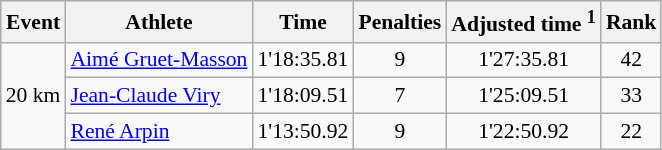<table class="wikitable" style="font-size:90%">
<tr>
<th>Event</th>
<th>Athlete</th>
<th>Time</th>
<th>Penalties</th>
<th>Adjusted time <sup>1</sup></th>
<th>Rank</th>
</tr>
<tr>
<td rowspan="3">20 km</td>
<td><a href='#'>Aimé Gruet-Masson</a></td>
<td align="center">1'18:35.81</td>
<td align="center">9</td>
<td align="center">1'27:35.81</td>
<td align="center">42</td>
</tr>
<tr>
<td><a href='#'>Jean-Claude Viry</a></td>
<td align="center">1'18:09.51</td>
<td align="center">7</td>
<td align="center">1'25:09.51</td>
<td align="center">33</td>
</tr>
<tr>
<td><a href='#'>René Arpin</a></td>
<td align="center">1'13:50.92</td>
<td align="center">9</td>
<td align="center">1'22:50.92</td>
<td align="center">22</td>
</tr>
</table>
